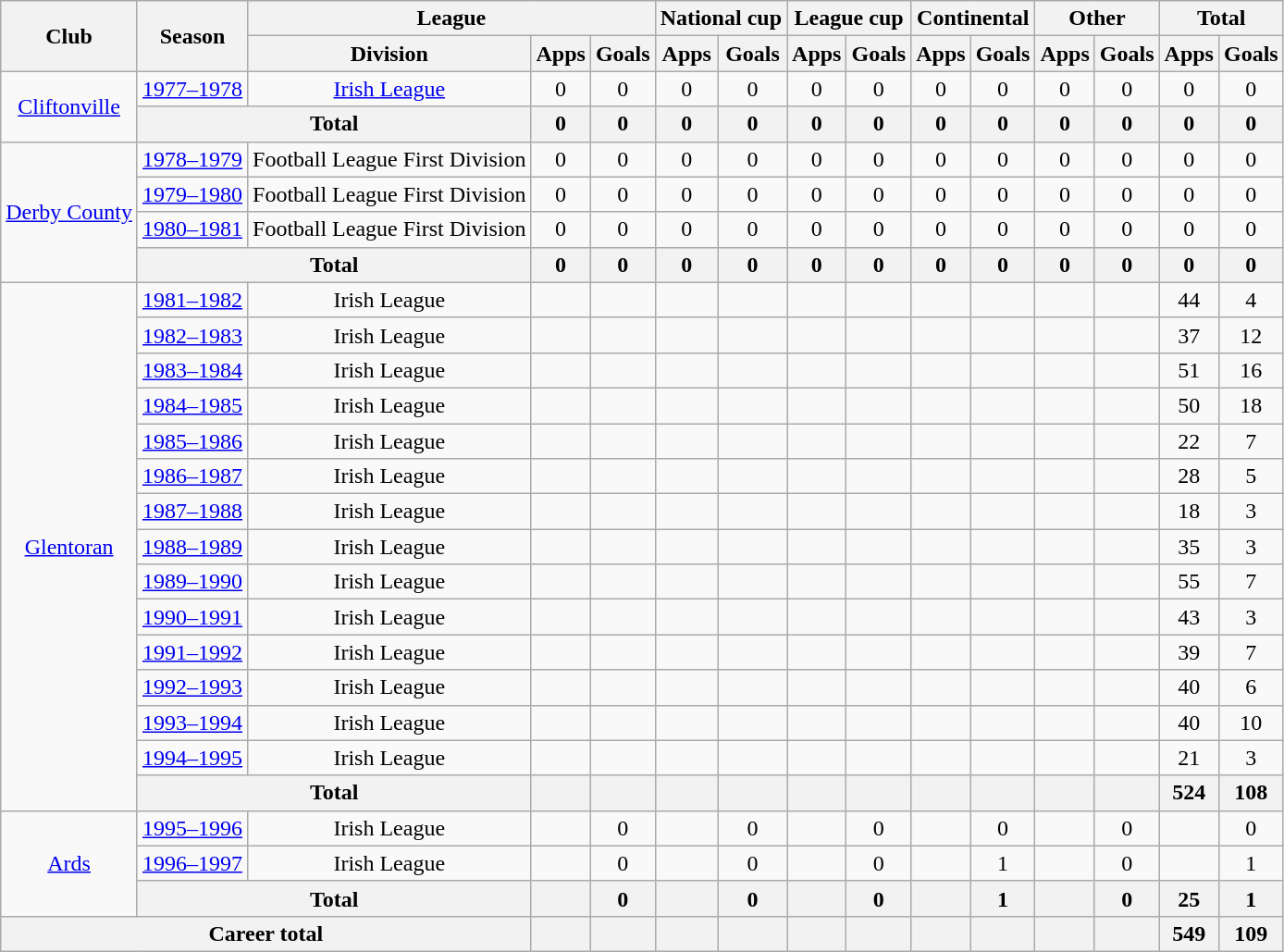<table class=wikitable style="text-align: center;">
<tr>
<th rowspan="2">Club</th>
<th rowspan="2">Season</th>
<th colspan="3">League</th>
<th colspan="2">National cup</th>
<th colspan="2">League cup</th>
<th colspan="2">Continental</th>
<th colspan="2">Other</th>
<th colspan="2">Total</th>
</tr>
<tr>
<th>Division</th>
<th>Apps</th>
<th>Goals</th>
<th>Apps</th>
<th>Goals</th>
<th>Apps</th>
<th>Goals</th>
<th>Apps</th>
<th>Goals</th>
<th>Apps</th>
<th>Goals</th>
<th>Apps</th>
<th>Goals</th>
</tr>
<tr>
<td rowspan="2"><a href='#'>Cliftonville</a></td>
<td><a href='#'>1977–1978</a></td>
<td><a href='#'>Irish League</a></td>
<td>0</td>
<td>0</td>
<td>0</td>
<td>0</td>
<td>0</td>
<td>0</td>
<td>0</td>
<td>0</td>
<td>0</td>
<td>0</td>
<td>0</td>
<td>0</td>
</tr>
<tr>
<th colspan="2">Total</th>
<th>0</th>
<th>0</th>
<th>0</th>
<th>0</th>
<th>0</th>
<th>0</th>
<th>0</th>
<th>0</th>
<th>0</th>
<th>0</th>
<th>0</th>
<th>0</th>
</tr>
<tr>
<td rowspan="4"><a href='#'>Derby County</a></td>
<td><a href='#'>1978–1979</a></td>
<td>Football League First Division</td>
<td>0</td>
<td>0</td>
<td>0</td>
<td>0</td>
<td>0</td>
<td>0</td>
<td>0</td>
<td>0</td>
<td>0</td>
<td>0</td>
<td>0</td>
<td>0</td>
</tr>
<tr>
<td><a href='#'>1979–1980</a></td>
<td>Football League First Division</td>
<td>0</td>
<td>0</td>
<td>0</td>
<td>0</td>
<td>0</td>
<td>0</td>
<td>0</td>
<td>0</td>
<td>0</td>
<td>0</td>
<td>0</td>
<td>0</td>
</tr>
<tr>
<td><a href='#'>1980–1981</a></td>
<td>Football League First Division</td>
<td>0</td>
<td>0</td>
<td>0</td>
<td>0</td>
<td>0</td>
<td>0</td>
<td>0</td>
<td>0</td>
<td>0</td>
<td>0</td>
<td>0</td>
<td>0</td>
</tr>
<tr>
<th colspan="2">Total</th>
<th>0</th>
<th>0</th>
<th>0</th>
<th>0</th>
<th>0</th>
<th>0</th>
<th>0</th>
<th>0</th>
<th>0</th>
<th>0</th>
<th>0</th>
<th>0</th>
</tr>
<tr>
<td rowspan="15"><a href='#'>Glentoran</a></td>
<td><a href='#'>1981–1982</a></td>
<td>Irish League</td>
<td></td>
<td></td>
<td></td>
<td></td>
<td></td>
<td></td>
<td></td>
<td></td>
<td></td>
<td></td>
<td>44</td>
<td>4</td>
</tr>
<tr>
<td><a href='#'>1982–1983</a></td>
<td>Irish League</td>
<td></td>
<td></td>
<td></td>
<td></td>
<td></td>
<td></td>
<td></td>
<td></td>
<td></td>
<td></td>
<td>37</td>
<td>12</td>
</tr>
<tr>
<td><a href='#'>1983–1984</a></td>
<td>Irish League</td>
<td></td>
<td></td>
<td></td>
<td></td>
<td></td>
<td></td>
<td></td>
<td></td>
<td></td>
<td></td>
<td>51</td>
<td>16</td>
</tr>
<tr>
<td><a href='#'>1984–1985</a></td>
<td>Irish League</td>
<td></td>
<td></td>
<td></td>
<td></td>
<td></td>
<td></td>
<td></td>
<td></td>
<td></td>
<td></td>
<td>50</td>
<td>18</td>
</tr>
<tr>
<td><a href='#'>1985–1986</a></td>
<td>Irish League</td>
<td></td>
<td></td>
<td></td>
<td></td>
<td></td>
<td></td>
<td></td>
<td></td>
<td></td>
<td></td>
<td>22</td>
<td>7</td>
</tr>
<tr>
<td><a href='#'>1986–1987</a></td>
<td>Irish League</td>
<td></td>
<td></td>
<td></td>
<td></td>
<td></td>
<td></td>
<td></td>
<td></td>
<td></td>
<td></td>
<td>28</td>
<td>5</td>
</tr>
<tr>
<td><a href='#'>1987–1988</a></td>
<td>Irish League</td>
<td></td>
<td></td>
<td></td>
<td></td>
<td></td>
<td></td>
<td></td>
<td></td>
<td></td>
<td></td>
<td>18</td>
<td>3</td>
</tr>
<tr>
<td><a href='#'>1988–1989</a></td>
<td>Irish League</td>
<td></td>
<td></td>
<td></td>
<td></td>
<td></td>
<td></td>
<td></td>
<td></td>
<td></td>
<td></td>
<td>35</td>
<td>3</td>
</tr>
<tr>
<td><a href='#'>1989–1990</a></td>
<td>Irish League</td>
<td></td>
<td></td>
<td></td>
<td></td>
<td></td>
<td></td>
<td></td>
<td></td>
<td></td>
<td></td>
<td>55</td>
<td>7</td>
</tr>
<tr>
<td><a href='#'>1990–1991</a></td>
<td>Irish League</td>
<td></td>
<td></td>
<td></td>
<td></td>
<td></td>
<td></td>
<td></td>
<td></td>
<td></td>
<td></td>
<td>43</td>
<td>3</td>
</tr>
<tr>
<td><a href='#'>1991–1992</a></td>
<td>Irish League</td>
<td></td>
<td></td>
<td></td>
<td></td>
<td></td>
<td></td>
<td></td>
<td></td>
<td></td>
<td></td>
<td>39</td>
<td>7</td>
</tr>
<tr>
<td><a href='#'>1992–1993</a></td>
<td>Irish League</td>
<td></td>
<td></td>
<td></td>
<td></td>
<td></td>
<td></td>
<td></td>
<td></td>
<td></td>
<td></td>
<td>40</td>
<td>6</td>
</tr>
<tr>
<td><a href='#'>1993–1994</a></td>
<td>Irish League</td>
<td></td>
<td></td>
<td></td>
<td></td>
<td></td>
<td></td>
<td></td>
<td></td>
<td></td>
<td></td>
<td>40</td>
<td>10</td>
</tr>
<tr>
<td><a href='#'>1994–1995</a></td>
<td>Irish League</td>
<td></td>
<td></td>
<td></td>
<td></td>
<td></td>
<td></td>
<td></td>
<td></td>
<td></td>
<td></td>
<td>21</td>
<td>3</td>
</tr>
<tr>
<th colspan="2">Total</th>
<th></th>
<th></th>
<th></th>
<th></th>
<th></th>
<th></th>
<th></th>
<th></th>
<th></th>
<th></th>
<th>524</th>
<th>108</th>
</tr>
<tr>
<td rowspan="3"><a href='#'>Ards</a></td>
<td><a href='#'>1995–1996</a></td>
<td>Irish League</td>
<td></td>
<td>0</td>
<td></td>
<td>0</td>
<td></td>
<td>0</td>
<td></td>
<td>0</td>
<td></td>
<td>0</td>
<td></td>
<td>0</td>
</tr>
<tr>
<td><a href='#'>1996–1997</a></td>
<td>Irish League</td>
<td></td>
<td>0</td>
<td></td>
<td>0</td>
<td></td>
<td>0</td>
<td></td>
<td>1</td>
<td></td>
<td>0</td>
<td></td>
<td>1</td>
</tr>
<tr>
<th colspan="2">Total</th>
<th></th>
<th>0</th>
<th></th>
<th>0</th>
<th></th>
<th>0</th>
<th></th>
<th>1</th>
<th></th>
<th>0</th>
<th>25</th>
<th>1</th>
</tr>
<tr>
<th colspan="3">Career total</th>
<th></th>
<th></th>
<th></th>
<th></th>
<th></th>
<th></th>
<th></th>
<th></th>
<th></th>
<th></th>
<th>549</th>
<th>109</th>
</tr>
</table>
